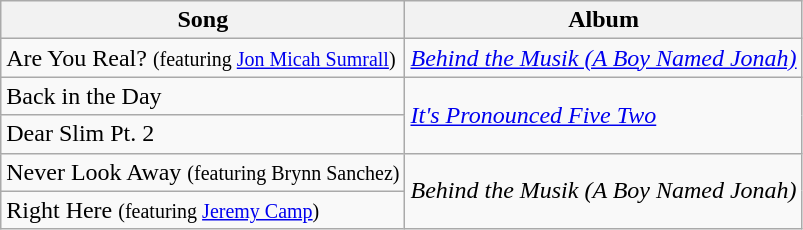<table class="wikitable">
<tr>
<th>Song</th>
<th>Album</th>
</tr>
<tr>
<td>Are You Real? <small>(featuring <a href='#'>Jon Micah Sumrall</a>)</small></td>
<td><em><a href='#'>Behind the Musik (A Boy Named Jonah)</a></em></td>
</tr>
<tr>
<td>Back in the Day</td>
<td rowspan="2"><em><a href='#'>It's Pronounced Five Two</a></em></td>
</tr>
<tr>
<td>Dear Slim Pt. 2</td>
</tr>
<tr>
<td>Never Look Away <small>(featuring Brynn Sanchez)</small></td>
<td rowspan="2"><em>Behind the Musik (A Boy Named Jonah)</em></td>
</tr>
<tr>
<td>Right Here <small>(featuring <a href='#'>Jeremy Camp</a>)</small></td>
</tr>
</table>
